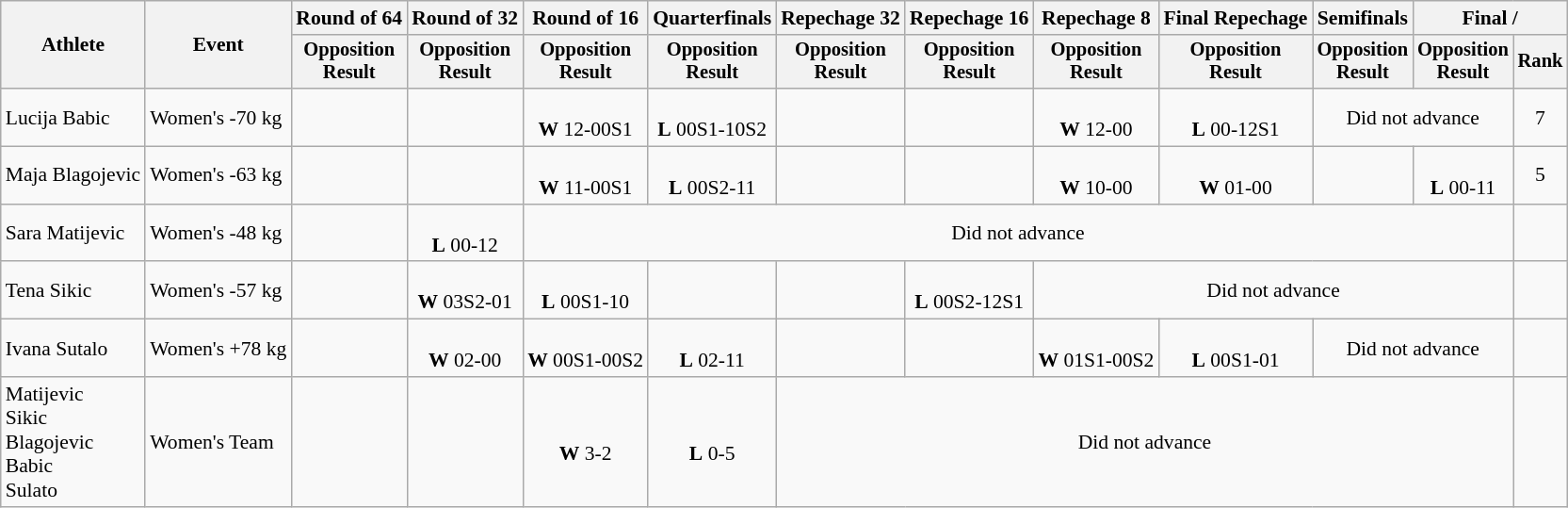<table class="wikitable" style="font-size:90%">
<tr>
<th rowspan="2">Athlete</th>
<th rowspan="2">Event</th>
<th>Round of 64</th>
<th>Round of 32</th>
<th>Round of 16</th>
<th>Quarterfinals</th>
<th>Repechage 32</th>
<th>Repechage 16</th>
<th>Repechage 8</th>
<th>Final Repechage</th>
<th>Semifinals</th>
<th colspan=2>Final / </th>
</tr>
<tr style="font-size:95%">
<th>Opposition<br>Result</th>
<th>Opposition<br>Result</th>
<th>Opposition<br>Result</th>
<th>Opposition<br>Result</th>
<th>Opposition<br>Result</th>
<th>Opposition<br>Result</th>
<th>Opposition<br>Result</th>
<th>Opposition<br>Result</th>
<th>Opposition<br>Result</th>
<th>Opposition<br>Result</th>
<th>Rank</th>
</tr>
<tr align=center>
<td align=left>Lucija Babic</td>
<td align=left>Women's -70 kg</td>
<td></td>
<td></td>
<td><br><strong>W</strong> 12-00S1</td>
<td><br><strong>L</strong> 00S1-10S2</td>
<td></td>
<td></td>
<td><br><strong>W</strong> 12-00</td>
<td><br><strong>L</strong> 00-12S1</td>
<td colspan=2>Did not advance</td>
<td>7</td>
</tr>
<tr align=center>
<td align=left>Maja Blagojevic</td>
<td align=left>Women's -63 kg</td>
<td></td>
<td></td>
<td><br><strong>W</strong> 11-00S1</td>
<td><br><strong>L</strong> 00S2-11</td>
<td></td>
<td></td>
<td><br><strong>W</strong> 10-00</td>
<td><br><strong>W</strong> 01-00</td>
<td></td>
<td><br><strong>L</strong> 00-11</td>
<td>5</td>
</tr>
<tr align=center>
<td align=left>Sara Matijevic</td>
<td align=left>Women's -48 kg</td>
<td></td>
<td><br><strong>L</strong> 00-12</td>
<td colspan=8>Did not advance</td>
<td></td>
</tr>
<tr align=center>
<td align=left>Tena Sikic</td>
<td align=left>Women's -57 kg</td>
<td></td>
<td><br><strong>W</strong> 03S2-01</td>
<td><br><strong>L</strong> 00S1-10</td>
<td></td>
<td></td>
<td><br><strong>L</strong> 00S2-12S1</td>
<td colspan=4>Did not advance</td>
<td></td>
</tr>
<tr align=center>
<td align=left>Ivana Sutalo</td>
<td align=left>Women's +78 kg</td>
<td></td>
<td><br><strong>W</strong> 02-00</td>
<td><br><strong>W</strong> 00S1-00S2</td>
<td><br><strong>L</strong> 02-11</td>
<td></td>
<td></td>
<td><br><strong>W</strong> 01S1-00S2</td>
<td><br><strong>L</strong> 00S1-01</td>
<td colspan=2>Did not advance</td>
<td></td>
</tr>
<tr align=center>
<td align=left>Matijevic<br>Sikic<br>Blagojevic<br>Babic<br>Sulato</td>
<td align=left>Women's Team</td>
<td></td>
<td></td>
<td><br><strong>W</strong> 3-2</td>
<td><br><strong>L</strong> 0-5</td>
<td colspan=6>Did not advance</td>
<td></td>
</tr>
</table>
